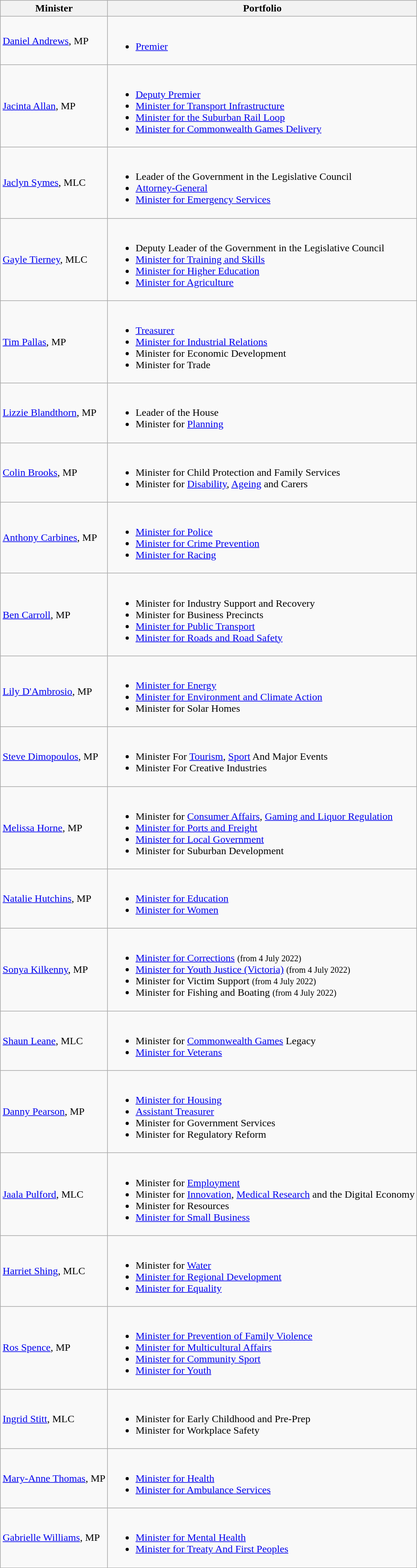<table class="wikitable">
<tr>
<th><strong>Minister</strong></th>
<th><strong>Portfolio</strong></th>
</tr>
<tr>
<td><a href='#'>Daniel Andrews</a>, MP</td>
<td><br><ul><li><a href='#'>Premier</a></li></ul></td>
</tr>
<tr>
<td><a href='#'>Jacinta Allan</a>, MP</td>
<td><br><ul><li><a href='#'>Deputy Premier</a></li><li><a href='#'>Minister for Transport Infrastructure</a></li><li><a href='#'>Minister for the Suburban Rail Loop</a></li><li><a href='#'>Minister for Commonwealth Games Delivery</a></li></ul></td>
</tr>
<tr>
<td><a href='#'>Jaclyn Symes</a>, MLC</td>
<td><br><ul><li>Leader of the Government in the Legislative Council</li><li><a href='#'>Attorney-General</a></li><li><a href='#'>Minister for Emergency Services</a></li></ul></td>
</tr>
<tr>
<td><a href='#'>Gayle Tierney</a>, MLC</td>
<td><br><ul><li>Deputy Leader of the Government in the Legislative Council</li><li><a href='#'>Minister for Training and Skills</a></li><li><a href='#'>Minister for Higher Education</a></li><li><a href='#'>Minister for Agriculture</a></li></ul></td>
</tr>
<tr>
<td><a href='#'>Tim Pallas</a>, MP</td>
<td><br><ul><li><a href='#'>Treasurer</a></li><li><a href='#'>Minister for Industrial Relations</a></li><li>Minister for Economic Development</li><li>Minister for Trade</li></ul></td>
</tr>
<tr>
<td><a href='#'>Lizzie Blandthorn</a>, MP</td>
<td><br><ul><li>Leader of the House</li><li>Minister for <a href='#'>Planning</a></li></ul></td>
</tr>
<tr>
<td><a href='#'>Colin Brooks</a>, MP</td>
<td><br><ul><li>Minister for Child Protection and Family Services</li><li>Minister for <a href='#'>Disability</a>, <a href='#'>Ageing</a> and Carers</li></ul></td>
</tr>
<tr>
<td><a href='#'>Anthony Carbines</a>, MP</td>
<td><br><ul><li><a href='#'>Minister for Police</a></li><li><a href='#'>Minister for Crime Prevention</a></li><li><a href='#'>Minister for Racing</a></li></ul></td>
</tr>
<tr>
<td><a href='#'>Ben Carroll</a>, MP</td>
<td><br><ul><li>Minister for Industry Support and Recovery</li><li>Minister for Business Precincts</li><li><a href='#'>Minister for Public Transport</a></li><li><a href='#'>Minister for Roads and Road Safety</a></li></ul></td>
</tr>
<tr>
<td><a href='#'>Lily D'Ambrosio</a>, MP</td>
<td><br><ul><li><a href='#'>Minister for Energy</a></li><li><a href='#'>Minister for Environment and Climate Action</a></li><li>Minister for Solar Homes</li></ul></td>
</tr>
<tr>
<td><a href='#'>Steve Dimopoulos</a>, MP</td>
<td><br><ul><li>Minister For <a href='#'>Tourism</a>, <a href='#'>Sport</a> And Major Events</li><li>Minister For Creative Industries</li></ul></td>
</tr>
<tr>
<td><a href='#'>Melissa Horne</a>, MP</td>
<td><br><ul><li>Minister for <a href='#'>Consumer Affairs</a>, <a href='#'>Gaming and Liquor Regulation</a></li><li><a href='#'>Minister for Ports and Freight</a></li><li><a href='#'>Minister for Local Government</a></li><li>Minister for Suburban Development</li></ul></td>
</tr>
<tr>
<td><a href='#'>Natalie Hutchins</a>, MP</td>
<td><br><ul><li><a href='#'>Minister for Education</a></li><li><a href='#'>Minister for Women</a></li></ul></td>
</tr>
<tr>
<td><a href='#'>Sonya Kilkenny</a>, MP</td>
<td><br><ul><li><a href='#'>Minister for Corrections</a> <small>(from 4 July 2022)</small></li><li><a href='#'>Minister for Youth Justice (Victoria)</a> <small>(from 4 July 2022)</small></li><li>Minister for Victim Support <small>(from 4 July 2022)</small></li><li>Minister for Fishing and Boating <small>(from 4 July 2022)</small></li></ul></td>
</tr>
<tr>
<td><a href='#'>Shaun Leane</a>, MLC</td>
<td><br><ul><li>Minister for <a href='#'>Commonwealth Games</a> Legacy</li><li><a href='#'>Minister for Veterans</a></li></ul></td>
</tr>
<tr>
<td><a href='#'>Danny Pearson</a>, MP</td>
<td><br><ul><li><a href='#'>Minister for Housing</a></li><li><a href='#'>Assistant Treasurer</a></li><li>Minister for Government Services</li><li>Minister for Regulatory Reform</li></ul></td>
</tr>
<tr>
<td><a href='#'>Jaala Pulford</a>, MLC</td>
<td><br><ul><li>Minister for <a href='#'>Employment</a></li><li>Minister for <a href='#'>Innovation</a>, <a href='#'>Medical Research</a> and the Digital Economy</li><li>Minister for Resources</li><li><a href='#'>Minister for Small Business</a></li></ul></td>
</tr>
<tr>
<td><a href='#'>Harriet Shing</a>, MLC</td>
<td><br><ul><li>Minister for <a href='#'>Water</a></li><li><a href='#'>Minister for Regional Development</a></li><li><a href='#'>Minister for Equality</a></li></ul></td>
</tr>
<tr>
<td><a href='#'>Ros Spence</a>, MP</td>
<td><br><ul><li><a href='#'>Minister for Prevention of Family Violence</a></li><li><a href='#'>Minister for Multicultural Affairs</a></li><li><a href='#'>Minister for Community Sport</a></li><li><a href='#'>Minister for Youth</a></li></ul></td>
</tr>
<tr>
<td><a href='#'>Ingrid Stitt</a>, MLC</td>
<td><br><ul><li>Minister for Early Childhood and Pre-Prep</li><li>Minister for Workplace Safety</li></ul></td>
</tr>
<tr>
<td><a href='#'>Mary-Anne Thomas</a>, MP</td>
<td><br><ul><li><a href='#'>Minister for Health</a></li><li><a href='#'>Minister for Ambulance Services</a></li></ul></td>
</tr>
<tr>
<td><a href='#'>Gabrielle Williams</a>, MP</td>
<td><br><ul><li><a href='#'>Minister for Mental Health</a></li><li><a href='#'>Minister for Treaty And First Peoples</a></li></ul></td>
</tr>
</table>
